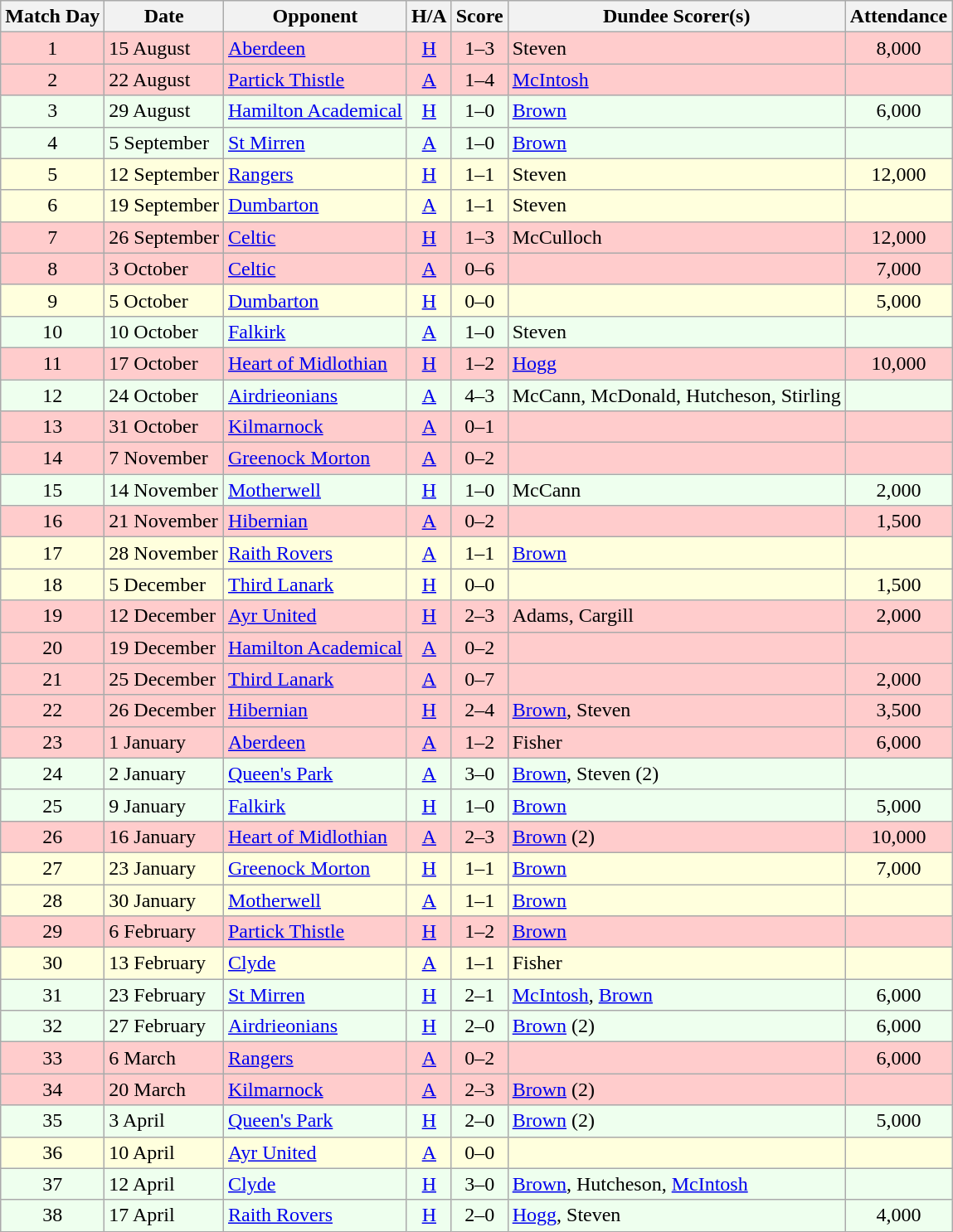<table class="wikitable" style="text-align:center">
<tr>
<th>Match Day</th>
<th>Date</th>
<th>Opponent</th>
<th>H/A</th>
<th>Score</th>
<th>Dundee Scorer(s)</th>
<th>Attendance</th>
</tr>
<tr bgcolor="#FFCCCC">
<td>1</td>
<td align="left">15 August</td>
<td align="left"><a href='#'>Aberdeen</a></td>
<td><a href='#'>H</a></td>
<td>1–3</td>
<td align="left">Steven</td>
<td>8,000</td>
</tr>
<tr bgcolor="#FFCCCC">
<td>2</td>
<td align="left">22 August</td>
<td align="left"><a href='#'>Partick Thistle</a></td>
<td><a href='#'>A</a></td>
<td>1–4</td>
<td align="left"><a href='#'>McIntosh</a></td>
<td></td>
</tr>
<tr bgcolor="#EEFFEE">
<td>3</td>
<td align="left">29 August</td>
<td align="left"><a href='#'>Hamilton Academical</a></td>
<td><a href='#'>H</a></td>
<td>1–0</td>
<td align="left"><a href='#'>Brown</a></td>
<td>6,000</td>
</tr>
<tr bgcolor="#EEFFEE">
<td>4</td>
<td align="left">5 September</td>
<td align="left"><a href='#'>St Mirren</a></td>
<td><a href='#'>A</a></td>
<td>1–0</td>
<td align="left"><a href='#'>Brown</a></td>
<td></td>
</tr>
<tr bgcolor="#FFFFDD">
<td>5</td>
<td align="left">12 September</td>
<td align="left"><a href='#'>Rangers</a></td>
<td><a href='#'>H</a></td>
<td>1–1</td>
<td align="left">Steven</td>
<td>12,000</td>
</tr>
<tr bgcolor="#FFFFDD">
<td>6</td>
<td align="left">19 September</td>
<td align="left"><a href='#'>Dumbarton</a></td>
<td><a href='#'>A</a></td>
<td>1–1</td>
<td align="left">Steven</td>
<td></td>
</tr>
<tr bgcolor="#FFCCCC">
<td>7</td>
<td align="left">26 September</td>
<td align="left"><a href='#'>Celtic</a></td>
<td><a href='#'>H</a></td>
<td>1–3</td>
<td align="left">McCulloch</td>
<td>12,000</td>
</tr>
<tr bgcolor="#FFCCCC">
<td>8</td>
<td align="left">3 October</td>
<td align="left"><a href='#'>Celtic</a></td>
<td><a href='#'>A</a></td>
<td>0–6</td>
<td align="left"></td>
<td>7,000</td>
</tr>
<tr bgcolor="#FFFFDD">
<td>9</td>
<td align="left">5 October</td>
<td align="left"><a href='#'>Dumbarton</a></td>
<td><a href='#'>H</a></td>
<td>0–0</td>
<td align="left"></td>
<td>5,000</td>
</tr>
<tr bgcolor="#EEFFEE">
<td>10</td>
<td align="left">10 October</td>
<td align="left"><a href='#'>Falkirk</a></td>
<td><a href='#'>A</a></td>
<td>1–0</td>
<td align="left">Steven</td>
<td></td>
</tr>
<tr bgcolor="#FFCCCC">
<td>11</td>
<td align="left">17 October</td>
<td align="left"><a href='#'>Heart of Midlothian</a></td>
<td><a href='#'>H</a></td>
<td>1–2</td>
<td align="left"><a href='#'>Hogg</a></td>
<td>10,000</td>
</tr>
<tr bgcolor="#EEFFEE">
<td>12</td>
<td align="left">24 October</td>
<td align="left"><a href='#'>Airdrieonians</a></td>
<td><a href='#'>A</a></td>
<td>4–3</td>
<td align="left">McCann, McDonald, Hutcheson, Stirling</td>
<td></td>
</tr>
<tr bgcolor="#FFCCCC">
<td>13</td>
<td align="left">31 October</td>
<td align="left"><a href='#'>Kilmarnock</a></td>
<td><a href='#'>A</a></td>
<td>0–1</td>
<td align="left"></td>
<td></td>
</tr>
<tr bgcolor="#FFCCCC">
<td>14</td>
<td align="left">7 November</td>
<td align="left"><a href='#'>Greenock Morton</a></td>
<td><a href='#'>A</a></td>
<td>0–2</td>
<td align="left"></td>
<td></td>
</tr>
<tr bgcolor="#EEFFEE">
<td>15</td>
<td align="left">14 November</td>
<td align="left"><a href='#'>Motherwell</a></td>
<td><a href='#'>H</a></td>
<td>1–0</td>
<td align="left">McCann</td>
<td>2,000</td>
</tr>
<tr bgcolor="#FFCCCC">
<td>16</td>
<td align="left">21 November</td>
<td align="left"><a href='#'>Hibernian</a></td>
<td><a href='#'>A</a></td>
<td>0–2</td>
<td align="left"></td>
<td>1,500</td>
</tr>
<tr bgcolor="#FFFFDD">
<td>17</td>
<td align="left">28 November</td>
<td align="left"><a href='#'>Raith Rovers</a></td>
<td><a href='#'>A</a></td>
<td>1–1</td>
<td align="left"><a href='#'>Brown</a></td>
<td></td>
</tr>
<tr bgcolor="#FFFFDD">
<td>18</td>
<td align="left">5 December</td>
<td align="left"><a href='#'>Third Lanark</a></td>
<td><a href='#'>H</a></td>
<td>0–0</td>
<td align="left"></td>
<td>1,500</td>
</tr>
<tr bgcolor="#FFCCCC">
<td>19</td>
<td align="left">12 December</td>
<td align="left"><a href='#'>Ayr United</a></td>
<td><a href='#'>H</a></td>
<td>2–3</td>
<td align="left">Adams, Cargill</td>
<td>2,000</td>
</tr>
<tr bgcolor="#FFCCCC">
<td>20</td>
<td align="left">19 December</td>
<td align="left"><a href='#'>Hamilton Academical</a></td>
<td><a href='#'>A</a></td>
<td>0–2</td>
<td align="left"></td>
<td></td>
</tr>
<tr bgcolor="#FFCCCC">
<td>21</td>
<td align="left">25 December</td>
<td align="left"><a href='#'>Third Lanark</a></td>
<td><a href='#'>A</a></td>
<td>0–7</td>
<td align="left"></td>
<td>2,000</td>
</tr>
<tr bgcolor="#FFCCCC">
<td>22</td>
<td align="left">26 December</td>
<td align="left"><a href='#'>Hibernian</a></td>
<td><a href='#'>H</a></td>
<td>2–4</td>
<td align="left"><a href='#'>Brown</a>, Steven</td>
<td>3,500</td>
</tr>
<tr bgcolor="#FFCCCC">
<td>23</td>
<td align="left">1 January</td>
<td align="left"><a href='#'>Aberdeen</a></td>
<td><a href='#'>A</a></td>
<td>1–2</td>
<td align="left">Fisher</td>
<td>6,000</td>
</tr>
<tr bgcolor="#EEFFEE">
<td>24</td>
<td align="left">2 January</td>
<td align="left"><a href='#'>Queen's Park</a></td>
<td><a href='#'>A</a></td>
<td>3–0</td>
<td align="left"><a href='#'>Brown</a>, Steven (2)</td>
<td></td>
</tr>
<tr bgcolor="#EEFFEE">
<td>25</td>
<td align="left">9 January</td>
<td align="left"><a href='#'>Falkirk</a></td>
<td><a href='#'>H</a></td>
<td>1–0</td>
<td align="left"><a href='#'>Brown</a></td>
<td>5,000</td>
</tr>
<tr bgcolor="#FFCCCC">
<td>26</td>
<td align="left">16 January</td>
<td align="left"><a href='#'>Heart of Midlothian</a></td>
<td><a href='#'>A</a></td>
<td>2–3</td>
<td align="left"><a href='#'>Brown</a> (2)</td>
<td>10,000</td>
</tr>
<tr bgcolor="#FFFFDD">
<td>27</td>
<td align="left">23 January</td>
<td align="left"><a href='#'>Greenock Morton</a></td>
<td><a href='#'>H</a></td>
<td>1–1</td>
<td align="left"><a href='#'>Brown</a></td>
<td>7,000</td>
</tr>
<tr bgcolor="#FFFFDD">
<td>28</td>
<td align="left">30 January</td>
<td align="left"><a href='#'>Motherwell</a></td>
<td><a href='#'>A</a></td>
<td>1–1</td>
<td align="left"><a href='#'>Brown</a></td>
<td></td>
</tr>
<tr bgcolor="#FFCCCC">
<td>29</td>
<td align="left">6 February</td>
<td align="left"><a href='#'>Partick Thistle</a></td>
<td><a href='#'>H</a></td>
<td>1–2</td>
<td align="left"><a href='#'>Brown</a></td>
<td></td>
</tr>
<tr bgcolor="#FFFFDD">
<td>30</td>
<td align="left">13 February</td>
<td align="left"><a href='#'>Clyde</a></td>
<td><a href='#'>A</a></td>
<td>1–1</td>
<td align="left">Fisher</td>
<td></td>
</tr>
<tr bgcolor="#EEFFEE">
<td>31</td>
<td align="left">23 February</td>
<td align="left"><a href='#'>St Mirren</a></td>
<td><a href='#'>H</a></td>
<td>2–1</td>
<td align="left"><a href='#'>McIntosh</a>, <a href='#'>Brown</a></td>
<td>6,000</td>
</tr>
<tr bgcolor="#EEFFEE">
<td>32</td>
<td align="left">27 February</td>
<td align="left"><a href='#'>Airdrieonians</a></td>
<td><a href='#'>H</a></td>
<td>2–0</td>
<td align="left"><a href='#'>Brown</a> (2)</td>
<td>6,000</td>
</tr>
<tr bgcolor="#FFCCCC">
<td>33</td>
<td align="left">6 March</td>
<td align="left"><a href='#'>Rangers</a></td>
<td><a href='#'>A</a></td>
<td>0–2</td>
<td align="left"></td>
<td>6,000</td>
</tr>
<tr bgcolor="#FFCCCC">
<td>34</td>
<td align="left">20 March</td>
<td align="left"><a href='#'>Kilmarnock</a></td>
<td><a href='#'>A</a></td>
<td>2–3</td>
<td align="left"><a href='#'>Brown</a> (2)</td>
<td></td>
</tr>
<tr bgcolor="#EEFFEE">
<td>35</td>
<td align="left">3 April</td>
<td align="left"><a href='#'>Queen's Park</a></td>
<td><a href='#'>H</a></td>
<td>2–0</td>
<td align="left"><a href='#'>Brown</a> (2)</td>
<td>5,000</td>
</tr>
<tr bgcolor="#FFFFDD">
<td>36</td>
<td align="left">10 April</td>
<td align="left"><a href='#'>Ayr United</a></td>
<td><a href='#'>A</a></td>
<td>0–0</td>
<td align="left"></td>
<td></td>
</tr>
<tr bgcolor="#EEFFEE">
<td>37</td>
<td align="left">12 April</td>
<td align="left"><a href='#'>Clyde</a></td>
<td><a href='#'>H</a></td>
<td>3–0</td>
<td align="left"><a href='#'>Brown</a>, Hutcheson, <a href='#'>McIntosh</a></td>
<td></td>
</tr>
<tr bgcolor="#EEFFEE">
<td>38</td>
<td align="left">17 April</td>
<td align="left"><a href='#'>Raith Rovers</a></td>
<td><a href='#'>H</a></td>
<td>2–0</td>
<td align="left"><a href='#'>Hogg</a>, Steven</td>
<td>4,000</td>
</tr>
</table>
